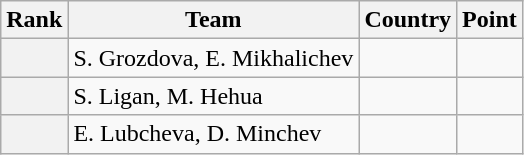<table class="wikitable sortable">
<tr>
<th>Rank</th>
<th>Team</th>
<th>Country</th>
<th>Point</th>
</tr>
<tr>
<th></th>
<td>S. Grozdova, E. Mikhalichev</td>
<td></td>
<td></td>
</tr>
<tr>
<th></th>
<td>S. Ligan, M. Hehua</td>
<td></td>
<td></td>
</tr>
<tr>
<th></th>
<td>E. Lubcheva, D. Minchev</td>
<td></td>
<td></td>
</tr>
</table>
